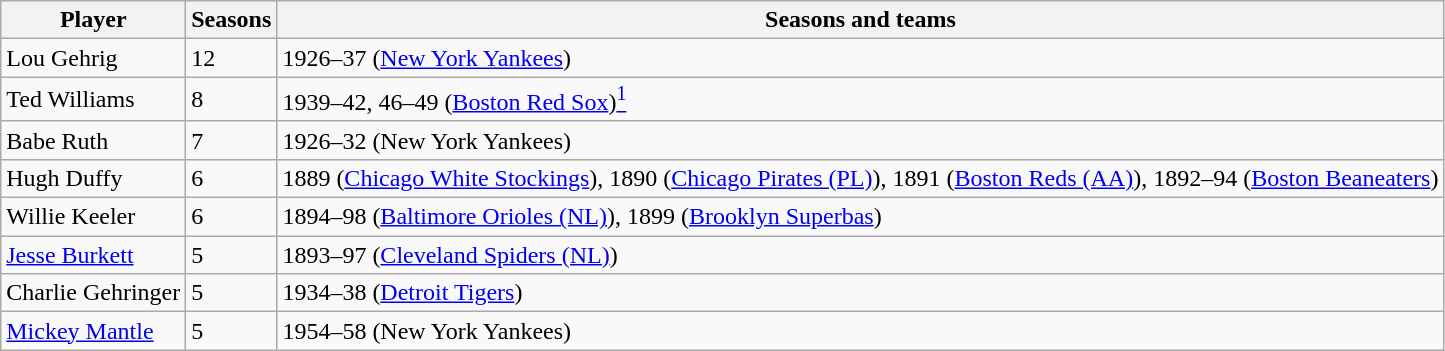<table class="wikitable">
<tr>
<th>Player</th>
<th>Seasons</th>
<th>Seasons and teams</th>
</tr>
<tr>
<td>Lou Gehrig</td>
<td>12</td>
<td>1926–37 (<a href='#'>New York Yankees</a>)</td>
</tr>
<tr>
<td>Ted Williams</td>
<td>8</td>
<td>1939–42, 46–49 (<a href='#'>Boston Red Sox</a>)<a href='#'><sup>1</sup></a></td>
</tr>
<tr>
<td>Babe Ruth</td>
<td>7</td>
<td>1926–32 (New York Yankees)</td>
</tr>
<tr>
<td>Hugh Duffy</td>
<td>6</td>
<td>1889 (<a href='#'>Chicago White Stockings</a>), 1890 (<a href='#'>Chicago Pirates (PL)</a>), 1891 (<a href='#'>Boston Reds (AA)</a>), 1892–94 (<a href='#'>Boston Beaneaters</a>)</td>
</tr>
<tr>
<td>Willie Keeler</td>
<td>6</td>
<td>1894–98 (<a href='#'>Baltimore Orioles (NL)</a>), 1899 (<a href='#'>Brooklyn Superbas</a>)</td>
</tr>
<tr>
<td><a href='#'>Jesse Burkett</a></td>
<td>5</td>
<td>1893–97 (<a href='#'>Cleveland Spiders (NL)</a>)</td>
</tr>
<tr>
<td>Charlie Gehringer</td>
<td>5</td>
<td>1934–38 (<a href='#'>Detroit Tigers</a>)</td>
</tr>
<tr>
<td><a href='#'>Mickey Mantle</a></td>
<td>5</td>
<td>1954–58 (New York Yankees)</td>
</tr>
</table>
